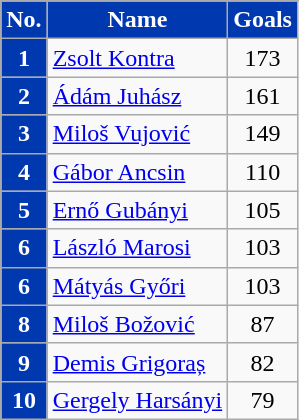<table class="wikitable" style="text-align:center;">
<tr>
</tr>
<tr>
<th style="color:#FFFFFF; background:#0038af">No.</th>
<th style="color:#FFFFFF; background:#0038af">Name</th>
<th style="color:#FFFFFF; background:#0038af">Goals</th>
</tr>
<tr>
<th style="color:#FFFFFF; background:#0038af">1</th>
<td align="left"> <a href='#'>Zsolt Kontra</a></td>
<td>173</td>
</tr>
<tr>
<th style="color:#FFFFFF; background:#0038af">2</th>
<td align="left"> <a href='#'>Ádám Juhász</a></td>
<td>161</td>
</tr>
<tr>
<th style="color:#FFFFFF; background:#0038af">3</th>
<td align="left"> <a href='#'>Miloš Vujović</a></td>
<td>149</td>
</tr>
<tr>
<th style="color:#FFFFFF; background:#0038af">4</th>
<td align="left"> <a href='#'>Gábor Ancsin</a></td>
<td>110</td>
</tr>
<tr>
<th style="color:#FFFFFF; background:#0038af">5</th>
<td align="left"> <a href='#'>Ernő Gubányi</a></td>
<td>105</td>
</tr>
<tr>
<th style="color:#FFFFFF; background:#0038af">6</th>
<td align="left"> <a href='#'>László Marosi</a></td>
<td>103</td>
</tr>
<tr>
<th style="color:#FFFFFF; background:#0038af">6</th>
<td align="left"> <a href='#'>Mátyás Győri</a></td>
<td>103</td>
</tr>
<tr>
<th style="color:#FFFFFF; background:#0038af">8</th>
<td align="left"> <a href='#'>Miloš Božović</a></td>
<td>87</td>
</tr>
<tr>
<th style="color:#FFFFFF; background:#0038af">9</th>
<td align="left"> <a href='#'>Demis Grigoraș</a></td>
<td>82</td>
</tr>
<tr>
<th style="color:#FFFFFF; background:#0038af">10</th>
<td align="left"> <a href='#'>Gergely Harsányi</a></td>
<td>79</td>
</tr>
</table>
